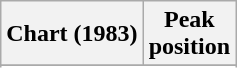<table class="wikitable sortable plainrowheaders" style="text-align:center">
<tr>
<th scope="col">Chart (1983)</th>
<th scope="col">Peak<br> position</th>
</tr>
<tr>
</tr>
<tr>
</tr>
<tr>
</tr>
<tr>
</tr>
<tr>
</tr>
<tr>
</tr>
<tr>
</tr>
<tr>
</tr>
</table>
